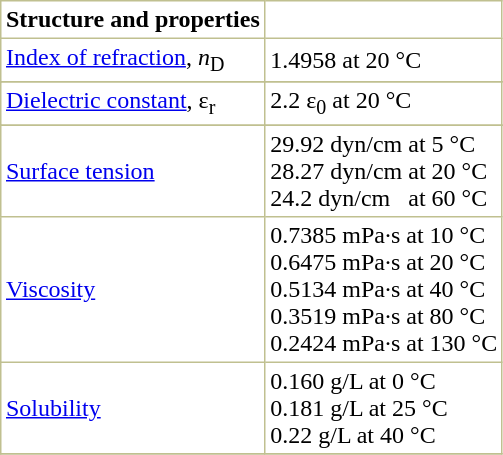<table border="1" cellspacing="0" cellpadding="3" style="margin: 0 0 0 0.5em; background: #FFFFFF; border-collapse: collapse; border-color: #C0C090;">
<tr>
<th>Structure and properties</th>
</tr>
<tr>
<td><a href='#'>Index of refraction</a>, <em>n</em><sub>D</sub></td>
<td>1.4958 at 20 °C</td>
</tr>
<tr>
</tr>
<tr>
<td><a href='#'>Dielectric constant</a>, ε<sub>r</sub></td>
<td>2.2 ε<sub>0</sub> at 20 °C</td>
</tr>
<tr>
</tr>
<tr>
<td><a href='#'>Surface tension</a></td>
<td>29.92 dyn/cm at 5 °C<br>28.27 dyn/cm at 20 °C<br>24.2 dyn/cm   at 60 °C</td>
</tr>
<tr>
<td><a href='#'>Viscosity</a></td>
<td>0.7385 mPa·s at 10 °C<br>0.6475 mPa·s at 20 °C<br>0.5134 mPa·s at 40 °C<br>0.3519 mPa·s at 80 °C<br>0.2424 mPa·s at 130 °C</td>
</tr>
<tr>
<td><a href='#'>Solubility</a></td>
<td>0.160 g/L at 0 °C<br> 0.181 g/L at 25 °C<br> 0.22 g/L at 40 °C<br></td>
</tr>
<tr>
</tr>
</table>
